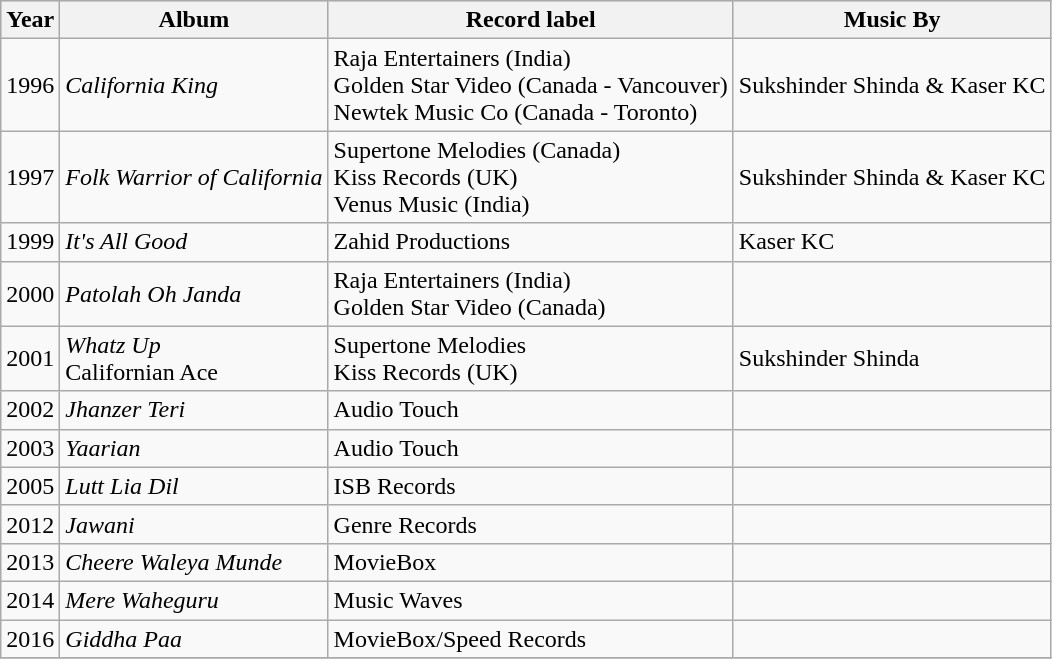<table class="wikitable sortable plainrowheaders">
<tr style="background:#ccc; text-align:center;">
<th>Year</th>
<th>Album</th>
<th>Record label</th>
<th>Music By</th>
</tr>
<tr>
<td>1996</td>
<td><em>California King</em></td>
<td>Raja Entertainers (India)<br>Golden Star Video (Canada - Vancouver)<br>Newtek Music Co (Canada - Toronto)</td>
<td>Sukshinder Shinda & Kaser KC</td>
</tr>
<tr>
<td>1997</td>
<td><em>Folk Warrior of California</em></td>
<td>Supertone Melodies (Canada)<br>Kiss Records (UK)<br>Venus Music (India)</td>
<td>Sukshinder Shinda & Kaser KC</td>
</tr>
<tr>
<td>1999</td>
<td><em>It's All Good</em></td>
<td>Zahid Productions</td>
<td>Kaser KC</td>
</tr>
<tr>
<td>2000</td>
<td><em>Patolah Oh Janda</em></td>
<td>Raja Entertainers (India)<br>Golden Star Video (Canada)</td>
<td></td>
</tr>
<tr>
<td>2001</td>
<td><em>Whatz Up</em><br>Californian Ace</td>
<td>Supertone Melodies<br>Kiss Records (UK)</td>
<td>Sukshinder Shinda</td>
</tr>
<tr>
<td>2002</td>
<td><em>Jhanzer Teri</em></td>
<td>Audio Touch</td>
<td></td>
</tr>
<tr>
<td>2003</td>
<td><em>Yaarian</em></td>
<td>Audio Touch</td>
<td></td>
</tr>
<tr>
<td>2005</td>
<td><em>Lutt Lia Dil</em></td>
<td>ISB Records</td>
<td></td>
</tr>
<tr>
<td>2012</td>
<td><em>Jawani</em></td>
<td>Genre Records</td>
<td></td>
</tr>
<tr>
<td>2013</td>
<td><em>Cheere Waleya Munde</em></td>
<td>MovieBox</td>
<td></td>
</tr>
<tr>
<td>2014</td>
<td><em>Mere Waheguru</em></td>
<td>Music Waves</td>
<td></td>
</tr>
<tr>
<td>2016</td>
<td><em>Giddha Paa</em></td>
<td>MovieBox/Speed Records</td>
<td></td>
</tr>
<tr>
</tr>
</table>
